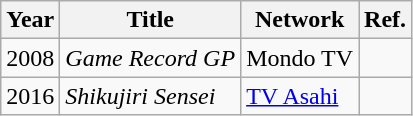<table class="wikitable">
<tr>
<th>Year</th>
<th>Title</th>
<th>Network</th>
<th>Ref.</th>
</tr>
<tr>
<td>2008</td>
<td><em>Game Record GP</em></td>
<td>Mondo TV</td>
<td></td>
</tr>
<tr>
<td>2016</td>
<td><em>Shikujiri Sensei</em></td>
<td><a href='#'>TV Asahi</a></td>
<td></td>
</tr>
</table>
